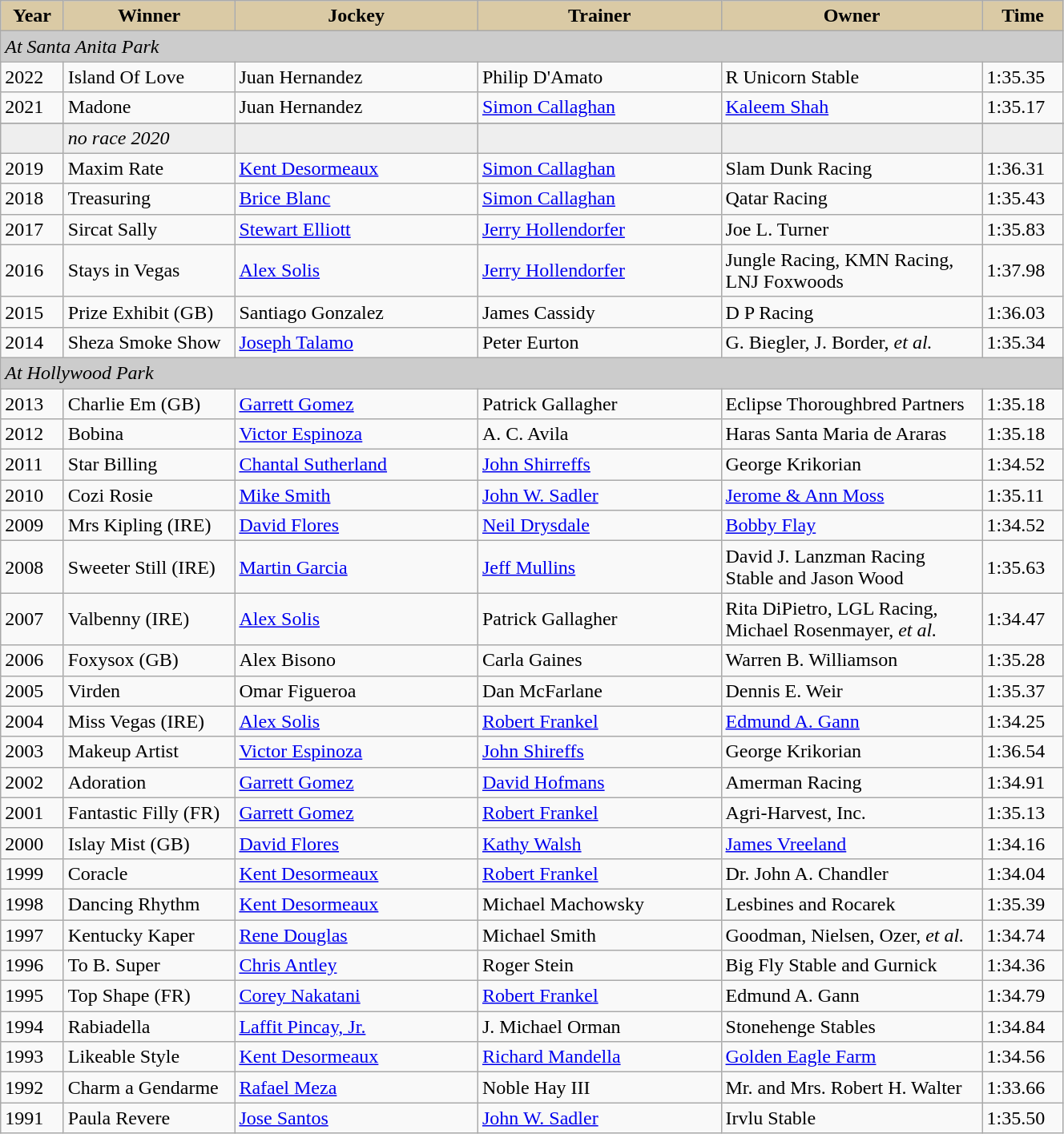<table class="wikitable sortable">
<tr>
<th style="background-color:#DACAA5; width:45px">Year</th>
<th style="background-color:#DACAA5; width:135px">Winner</th>
<th style="background-color:#DACAA5; width:195px">Jockey</th>
<th style="background-color:#DACAA5; width:195px">Trainer</th>
<th style="background-color:#DACAA5; width:210px">Owner</th>
<th style="background-color:#DACAA5; width:60px">Time</th>
</tr>
<tr bgcolor="#ccc">
<td colspan="6" align="left"><em>At Santa Anita Park</em></td>
</tr>
<tr>
<td>2022</td>
<td>Island Of Love</td>
<td>Juan Hernandez</td>
<td>Philip D'Amato</td>
<td>R Unicorn Stable</td>
<td>1:35.35</td>
</tr>
<tr>
<td>2021</td>
<td>Madone</td>
<td>Juan Hernandez</td>
<td><a href='#'>Simon Callaghan</a></td>
<td><a href='#'>Kaleem Shah</a></td>
<td>1:35.17</td>
</tr>
<tr>
</tr>
<tr bgcolor="#eeeeee">
<td data-sort-value="2020"></td>
<td><em>no race 2020</em></td>
<td></td>
<td></td>
<td></td>
<td></td>
</tr>
<tr>
<td>2019</td>
<td>Maxim Rate</td>
<td><a href='#'>Kent Desormeaux</a></td>
<td><a href='#'>Simon Callaghan</a></td>
<td>Slam Dunk Racing</td>
<td>1:36.31</td>
</tr>
<tr>
<td>2018</td>
<td>Treasuring</td>
<td><a href='#'>Brice Blanc</a></td>
<td><a href='#'>Simon Callaghan</a></td>
<td>Qatar Racing</td>
<td>1:35.43</td>
</tr>
<tr>
<td>2017</td>
<td>Sircat Sally</td>
<td><a href='#'>Stewart Elliott</a></td>
<td><a href='#'>Jerry Hollendorfer</a></td>
<td>Joe L. Turner</td>
<td>1:35.83</td>
</tr>
<tr>
<td>2016</td>
<td>Stays in Vegas</td>
<td><a href='#'>Alex Solis</a></td>
<td><a href='#'>Jerry Hollendorfer</a></td>
<td>Jungle Racing, KMN Racing, LNJ Foxwoods</td>
<td>1:37.98</td>
</tr>
<tr>
<td>2015</td>
<td>Prize Exhibit (GB)</td>
<td>Santiago Gonzalez</td>
<td>James Cassidy</td>
<td>D P Racing</td>
<td>1:36.03</td>
</tr>
<tr>
<td>2014</td>
<td>Sheza Smoke Show</td>
<td><a href='#'>Joseph Talamo</a></td>
<td>Peter Eurton</td>
<td>G. Biegler, J. Border, <em>et al.</em></td>
<td>1:35.34</td>
</tr>
<tr bgcolor="#ccc">
<td colspan="6" align="left"><em>At Hollywood Park</em></td>
</tr>
<tr>
<td>2013</td>
<td>Charlie Em (GB)</td>
<td><a href='#'>Garrett Gomez</a></td>
<td>Patrick Gallagher</td>
<td>Eclipse Thoroughbred Partners</td>
<td>1:35.18</td>
</tr>
<tr>
<td>2012</td>
<td>Bobina</td>
<td><a href='#'>Victor Espinoza</a></td>
<td>A. C. Avila</td>
<td>Haras Santa Maria de Araras</td>
<td>1:35.18</td>
</tr>
<tr>
<td>2011</td>
<td>Star Billing</td>
<td><a href='#'>Chantal Sutherland</a></td>
<td><a href='#'>John Shirreffs</a></td>
<td>George Krikorian</td>
<td>1:34.52</td>
</tr>
<tr>
<td>2010</td>
<td>Cozi Rosie</td>
<td><a href='#'>Mike Smith</a></td>
<td><a href='#'>John W. Sadler</a></td>
<td><a href='#'>Jerome & Ann Moss</a></td>
<td>1:35.11</td>
</tr>
<tr>
<td>2009</td>
<td>Mrs Kipling (IRE)</td>
<td><a href='#'>David Flores</a></td>
<td><a href='#'>Neil Drysdale</a></td>
<td><a href='#'>Bobby Flay</a></td>
<td>1:34.52</td>
</tr>
<tr>
<td>2008</td>
<td>Sweeter Still (IRE)</td>
<td><a href='#'>Martin Garcia</a></td>
<td><a href='#'>Jeff Mullins</a></td>
<td>David J. Lanzman Racing Stable and Jason Wood</td>
<td>1:35.63</td>
</tr>
<tr>
<td>2007</td>
<td>Valbenny (IRE)</td>
<td><a href='#'>Alex Solis</a></td>
<td>Patrick Gallagher</td>
<td>Rita DiPietro, LGL Racing, Michael Rosenmayer, <em>et al.</em></td>
<td>1:34.47</td>
</tr>
<tr>
<td>2006</td>
<td>Foxysox (GB)</td>
<td>Alex Bisono</td>
<td>Carla Gaines</td>
<td>Warren B. Williamson</td>
<td>1:35.28</td>
</tr>
<tr>
<td>2005</td>
<td>Virden</td>
<td>Omar Figueroa</td>
<td>Dan McFarlane</td>
<td>Dennis E. Weir</td>
<td>1:35.37</td>
</tr>
<tr>
<td>2004</td>
<td>Miss Vegas (IRE)</td>
<td><a href='#'>Alex Solis</a></td>
<td><a href='#'>Robert Frankel</a></td>
<td><a href='#'>Edmund A. Gann</a></td>
<td>1:34.25</td>
</tr>
<tr>
<td>2003</td>
<td>Makeup Artist</td>
<td><a href='#'>Victor Espinoza</a></td>
<td><a href='#'>John Shireffs</a></td>
<td>George Krikorian</td>
<td>1:36.54</td>
</tr>
<tr>
<td>2002</td>
<td>Adoration</td>
<td><a href='#'>Garrett Gomez</a></td>
<td><a href='#'>David Hofmans</a></td>
<td>Amerman Racing</td>
<td>1:34.91</td>
</tr>
<tr>
<td>2001</td>
<td>Fantastic Filly (FR)</td>
<td><a href='#'>Garrett Gomez</a></td>
<td><a href='#'>Robert Frankel</a></td>
<td>Agri-Harvest, Inc.</td>
<td>1:35.13</td>
</tr>
<tr>
<td>2000</td>
<td>Islay Mist (GB)</td>
<td><a href='#'>David Flores</a></td>
<td><a href='#'>Kathy Walsh</a></td>
<td><a href='#'>James Vreeland</a></td>
<td>1:34.16</td>
</tr>
<tr>
<td>1999</td>
<td>Coracle</td>
<td><a href='#'>Kent Desormeaux</a></td>
<td><a href='#'>Robert Frankel</a></td>
<td>Dr. John A. Chandler</td>
<td>1:34.04</td>
</tr>
<tr>
<td>1998</td>
<td>Dancing Rhythm</td>
<td><a href='#'>Kent Desormeaux</a></td>
<td>Michael Machowsky</td>
<td>Lesbines and Rocarek</td>
<td>1:35.39</td>
</tr>
<tr>
<td>1997</td>
<td>Kentucky Kaper</td>
<td><a href='#'>Rene Douglas</a></td>
<td>Michael Smith</td>
<td>Goodman, Nielsen, Ozer, <em>et al.</em></td>
<td>1:34.74</td>
</tr>
<tr>
<td>1996</td>
<td>To B. Super</td>
<td><a href='#'>Chris Antley</a></td>
<td>Roger Stein</td>
<td>Big Fly Stable and Gurnick</td>
<td>1:34.36</td>
</tr>
<tr>
<td>1995</td>
<td>Top Shape (FR)</td>
<td><a href='#'>Corey Nakatani</a></td>
<td><a href='#'>Robert Frankel</a></td>
<td>Edmund A. Gann</td>
<td>1:34.79</td>
</tr>
<tr>
<td>1994</td>
<td>Rabiadella</td>
<td><a href='#'>Laffit Pincay, Jr.</a></td>
<td>J. Michael Orman</td>
<td>Stonehenge Stables</td>
<td>1:34.84</td>
</tr>
<tr>
<td>1993</td>
<td>Likeable Style</td>
<td><a href='#'>Kent Desormeaux</a></td>
<td><a href='#'>Richard Mandella</a></td>
<td><a href='#'>Golden Eagle Farm</a></td>
<td>1:34.56</td>
</tr>
<tr>
<td>1992</td>
<td>Charm a Gendarme</td>
<td><a href='#'>Rafael Meza</a></td>
<td>Noble Hay III</td>
<td>Mr. and Mrs. Robert H. Walter</td>
<td>1:33.66</td>
</tr>
<tr>
<td>1991</td>
<td>Paula Revere</td>
<td><a href='#'>Jose Santos</a></td>
<td><a href='#'>John W. Sadler</a></td>
<td>Irvlu Stable</td>
<td>1:35.50</td>
</tr>
</table>
